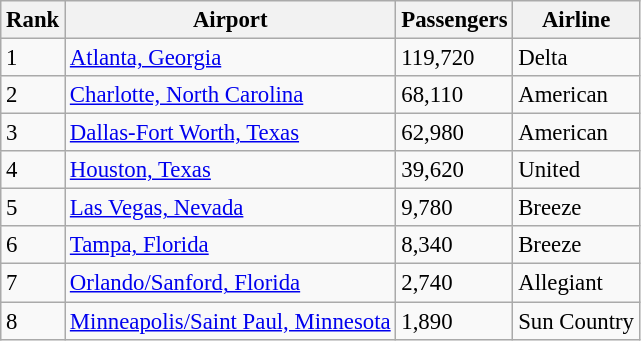<table class="wikitable sortable" style="font-size:95%;">
<tr>
<th>Rank</th>
<th>Airport</th>
<th>Passengers</th>
<th>Airline</th>
</tr>
<tr>
<td>1</td>
<td> <a href='#'>Atlanta, Georgia</a></td>
<td>119,720</td>
<td>Delta</td>
</tr>
<tr>
<td>2</td>
<td> <a href='#'>Charlotte, North Carolina</a></td>
<td>68,110</td>
<td>American</td>
</tr>
<tr>
<td>3</td>
<td> <a href='#'>Dallas-Fort Worth, Texas</a></td>
<td>62,980</td>
<td>American</td>
</tr>
<tr>
<td>4</td>
<td> <a href='#'>Houston, Texas</a></td>
<td>39,620</td>
<td>United</td>
</tr>
<tr>
<td>5</td>
<td> <a href='#'>Las Vegas, Nevada</a></td>
<td>9,780</td>
<td>Breeze</td>
</tr>
<tr>
<td>6</td>
<td> <a href='#'>Tampa, Florida</a></td>
<td>8,340</td>
<td>Breeze</td>
</tr>
<tr>
<td>7</td>
<td> <a href='#'>Orlando/Sanford, Florida</a></td>
<td>2,740</td>
<td>Allegiant</td>
</tr>
<tr>
<td>8</td>
<td> <a href='#'>Minneapolis/Saint Paul, Minnesota</a></td>
<td>1,890</td>
<td>Sun Country</td>
</tr>
</table>
